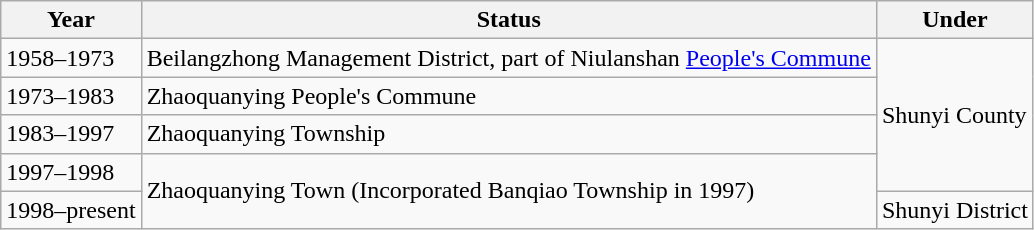<table class="wikitable">
<tr>
<th>Year</th>
<th>Status</th>
<th>Under</th>
</tr>
<tr>
<td>1958–1973</td>
<td>Beilangzhong Management District, part of Niulanshan <a href='#'>People's Commune</a></td>
<td rowspan="4">Shunyi County</td>
</tr>
<tr>
<td>1973–1983</td>
<td>Zhaoquanying People's Commune</td>
</tr>
<tr>
<td>1983–1997</td>
<td>Zhaoquanying Township</td>
</tr>
<tr>
<td>1997–1998</td>
<td rowspan="2">Zhaoquanying Town (Incorporated Banqiao Township in 1997)</td>
</tr>
<tr>
<td>1998–present</td>
<td>Shunyi District</td>
</tr>
</table>
